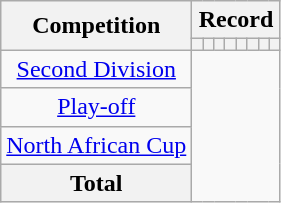<table class="wikitable" style="text-align: center">
<tr>
<th rowspan=2>Competition</th>
<th colspan=8>Record</th>
</tr>
<tr>
<th></th>
<th></th>
<th></th>
<th></th>
<th></th>
<th></th>
<th></th>
<th></th>
</tr>
<tr>
<td><a href='#'>Second Division</a><br></td>
</tr>
<tr>
<td><a href='#'>Play-off</a><br></td>
</tr>
<tr>
<td><a href='#'>North African Cup</a><br></td>
</tr>
<tr>
<th>Total<br></th>
</tr>
</table>
